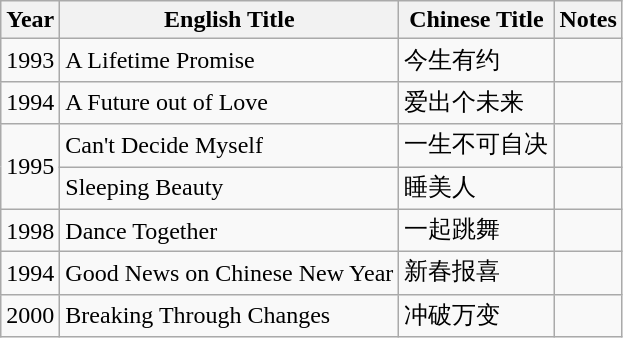<table class="wikitable">
<tr>
<th>Year</th>
<th>English Title</th>
<th>Chinese Title</th>
<th>Notes</th>
</tr>
<tr>
<td>1993</td>
<td>A Lifetime Promise</td>
<td>今生有约</td>
<td></td>
</tr>
<tr>
<td>1994</td>
<td>A Future out of Love</td>
<td>爱出个未来</td>
<td></td>
</tr>
<tr>
<td rowspan="2">1995</td>
<td>Can't Decide Myself</td>
<td>一生不可自决</td>
<td></td>
</tr>
<tr>
<td>Sleeping Beauty</td>
<td>睡美人</td>
<td></td>
</tr>
<tr>
<td>1998</td>
<td>Dance Together</td>
<td>一起跳舞</td>
<td></td>
</tr>
<tr>
<td rowspan="1">1994</td>
<td>Good News on Chinese New Year</td>
<td>新春报喜</td>
<td></td>
</tr>
<tr>
<td rowspan="1">2000</td>
<td>Breaking Through Changes</td>
<td>冲破万变</td>
<td></td>
</tr>
</table>
